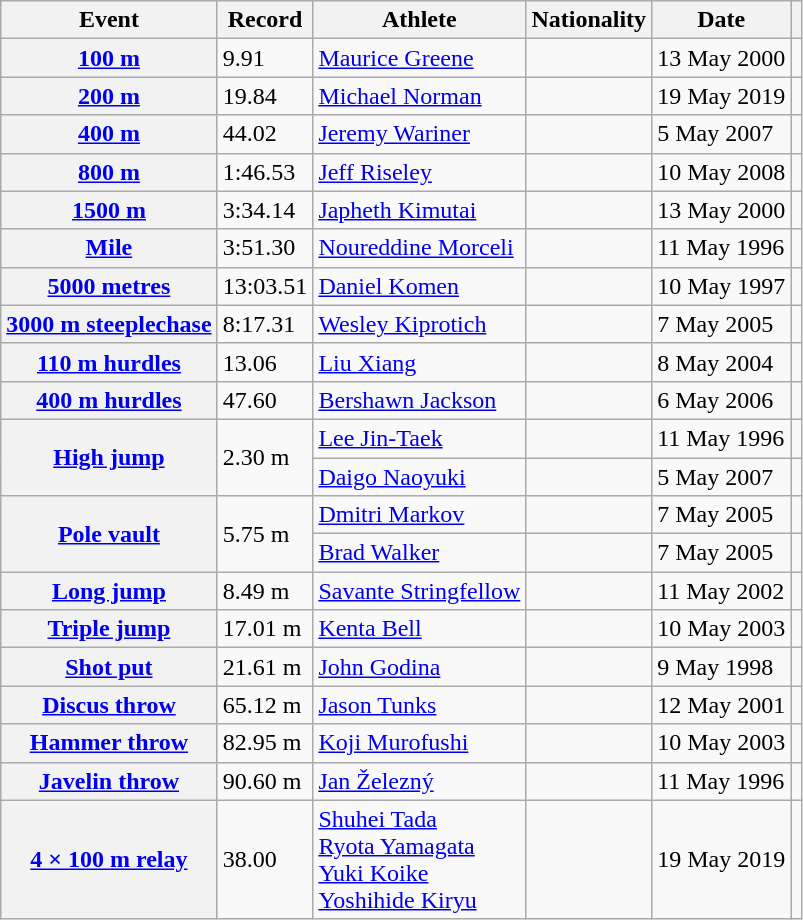<table class="wikitable plainrowheaders sticky-header">
<tr>
<th scope="col">Event</th>
<th scope="col">Record</th>
<th scope="col">Athlete</th>
<th scope="col">Nationality</th>
<th scope="col">Date</th>
<th scope="col"></th>
</tr>
<tr>
<th scope="row"><a href='#'>100 m</a></th>
<td>9.91 </td>
<td><a href='#'>Maurice Greene</a></td>
<td></td>
<td>13 May 2000</td>
<td></td>
</tr>
<tr>
<th scope="row"><a href='#'>200 m</a></th>
<td>19.84 </td>
<td><a href='#'>Michael Norman</a></td>
<td></td>
<td>19 May 2019</td>
<td></td>
</tr>
<tr>
<th scope="row"><a href='#'>400 m</a></th>
<td>44.02</td>
<td><a href='#'>Jeremy Wariner</a></td>
<td></td>
<td>5 May 2007</td>
<td></td>
</tr>
<tr>
<th scope="row"><a href='#'>800 m</a></th>
<td>1:46.53</td>
<td><a href='#'>Jeff Riseley</a></td>
<td></td>
<td>10 May 2008</td>
<td></td>
</tr>
<tr>
<th scope="row"><a href='#'>1500 m</a></th>
<td>3:34.14</td>
<td><a href='#'>Japheth Kimutai</a></td>
<td></td>
<td>13 May 2000</td>
<td></td>
</tr>
<tr>
<th scope="row"><a href='#'>Mile</a></th>
<td>3:51.30</td>
<td><a href='#'>Noureddine Morceli</a></td>
<td></td>
<td>11 May 1996</td>
<td></td>
</tr>
<tr>
<th scope="row"><a href='#'>5000 metres</a></th>
<td>13:03.51</td>
<td><a href='#'>Daniel Komen</a></td>
<td></td>
<td>10 May 1997</td>
<td></td>
</tr>
<tr>
<th scope="row"><a href='#'>3000 m steeplechase</a></th>
<td>8:17.31</td>
<td><a href='#'>Wesley Kiprotich</a></td>
<td></td>
<td>7 May 2005</td>
<td></td>
</tr>
<tr>
<th scope="row"><a href='#'>110 m hurdles</a></th>
<td>13.06 </td>
<td><a href='#'>Liu Xiang</a></td>
<td></td>
<td>8 May 2004</td>
<td></td>
</tr>
<tr>
<th scope="row"><a href='#'>400 m hurdles</a></th>
<td>47.60</td>
<td><a href='#'>Bershawn Jackson</a></td>
<td></td>
<td>6 May 2006</td>
<td></td>
</tr>
<tr>
<th scope="rowgroup" rowspan="2"><a href='#'>High jump</a></th>
<td rowspan="2">2.30 m</td>
<td><a href='#'>Lee Jin-Taek</a></td>
<td></td>
<td>11 May 1996</td>
<td></td>
</tr>
<tr>
<td><a href='#'>Daigo Naoyuki</a></td>
<td></td>
<td>5 May 2007</td>
<td></td>
</tr>
<tr>
<th scope="rowgroup" rowspan="2"><a href='#'>Pole vault</a></th>
<td rowspan="2">5.75 m</td>
<td><a href='#'>Dmitri Markov</a></td>
<td></td>
<td>7 May 2005</td>
<td></td>
</tr>
<tr>
<td><a href='#'>Brad Walker</a></td>
<td></td>
<td>7 May 2005</td>
<td></td>
</tr>
<tr>
<th scope="row"><a href='#'>Long jump</a></th>
<td>8.49 m </td>
<td><a href='#'>Savante Stringfellow</a></td>
<td></td>
<td>11 May 2002</td>
<td></td>
</tr>
<tr>
<th scope="row"><a href='#'>Triple jump</a></th>
<td>17.01 m </td>
<td><a href='#'>Kenta Bell</a></td>
<td></td>
<td>10 May 2003</td>
<td></td>
</tr>
<tr>
<th scope="row"><a href='#'>Shot put</a></th>
<td>21.61 m</td>
<td><a href='#'>John Godina</a></td>
<td></td>
<td>9 May 1998</td>
<td></td>
</tr>
<tr>
<th scope="row"><a href='#'>Discus throw</a></th>
<td>65.12 m</td>
<td><a href='#'>Jason Tunks</a></td>
<td></td>
<td>12 May 2001</td>
<td></td>
</tr>
<tr>
<th scope="row"><a href='#'>Hammer throw</a></th>
<td>82.95 m</td>
<td><a href='#'>Koji Murofushi</a></td>
<td></td>
<td>10 May 2003</td>
<td></td>
</tr>
<tr>
<th scope="row"><a href='#'>Javelin throw</a></th>
<td>90.60 m</td>
<td><a href='#'>Jan Železný</a></td>
<td></td>
<td>11 May 1996</td>
<td></td>
</tr>
<tr>
<th scope="row"><a href='#'>4 × 100 m relay</a></th>
<td>38.00</td>
<td><a href='#'>Shuhei Tada</a><br><a href='#'>Ryota Yamagata</a><br><a href='#'>Yuki Koike</a><br><a href='#'>Yoshihide Kiryu</a></td>
<td></td>
<td>19 May 2019</td>
<td></td>
</tr>
</table>
